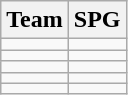<table class=wikitable>
<tr>
<th>Team</th>
<th>SPG</th>
</tr>
<tr>
<td></td>
<td></td>
</tr>
<tr>
<td></td>
<td></td>
</tr>
<tr>
<td></td>
<td></td>
</tr>
<tr>
<td></td>
<td></td>
</tr>
<tr>
<td></td>
<td></td>
</tr>
</table>
